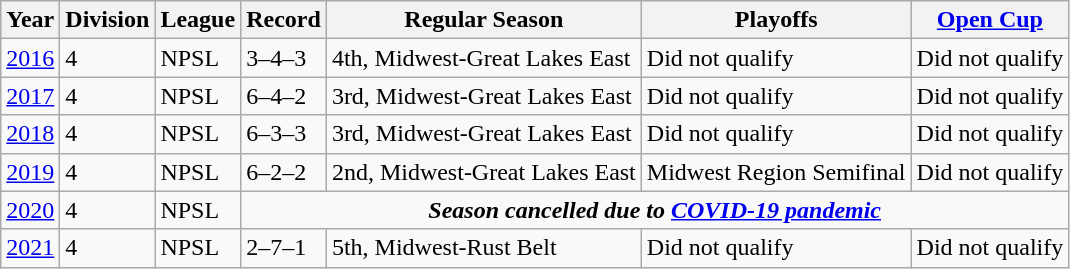<table class="wikitable">
<tr>
<th>Year</th>
<th>Division</th>
<th>League</th>
<th>Record</th>
<th>Regular Season</th>
<th>Playoffs</th>
<th><a href='#'>Open Cup</a></th>
</tr>
<tr>
<td><a href='#'>2016</a></td>
<td>4</td>
<td>NPSL</td>
<td>3–4–3</td>
<td>4th, Midwest-Great Lakes East</td>
<td>Did not qualify</td>
<td>Did not qualify</td>
</tr>
<tr>
<td><a href='#'>2017</a></td>
<td>4</td>
<td>NPSL</td>
<td>6–4–2</td>
<td>3rd, Midwest-Great Lakes East</td>
<td>Did not qualify</td>
<td>Did not qualify</td>
</tr>
<tr>
<td><a href='#'>2018</a></td>
<td>4</td>
<td>NPSL</td>
<td>6–3–3</td>
<td>3rd, Midwest-Great Lakes East</td>
<td>Did not qualify</td>
<td>Did not qualify</td>
</tr>
<tr>
<td><a href='#'>2019</a></td>
<td>4</td>
<td>NPSL</td>
<td>6–2–2</td>
<td>2nd, Midwest-Great Lakes East</td>
<td>Midwest Region Semifinal</td>
<td>Did not qualify</td>
</tr>
<tr>
<td><a href='#'>2020</a></td>
<td>4</td>
<td>NPSL</td>
<td colspan="4" style="text-align:center;"><strong><em>Season cancelled due to <a href='#'>COVID-19 pandemic</a></em></strong></td>
</tr>
<tr>
<td><a href='#'>2021</a></td>
<td>4</td>
<td>NPSL</td>
<td>2–7–1</td>
<td>5th, Midwest-Rust Belt</td>
<td>Did not qualify</td>
<td>Did not qualify</td>
</tr>
</table>
